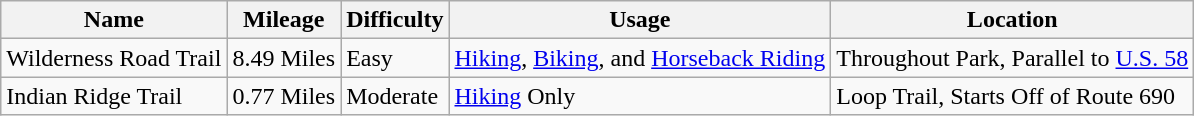<table class="wikitable">
<tr>
<th>Name</th>
<th>Mileage</th>
<th>Difficulty</th>
<th>Usage</th>
<th>Location</th>
</tr>
<tr>
<td>Wilderness Road Trail</td>
<td>8.49 Miles</td>
<td>Easy</td>
<td><a href='#'>Hiking</a>, <a href='#'>Biking</a>, and <a href='#'>Horseback Riding</a></td>
<td>Throughout Park, Parallel to <a href='#'>U.S. 58</a></td>
</tr>
<tr>
<td>Indian Ridge Trail</td>
<td>0.77 Miles</td>
<td>Moderate</td>
<td><a href='#'>Hiking</a> Only</td>
<td>Loop Trail, Starts Off of Route 690</td>
</tr>
</table>
